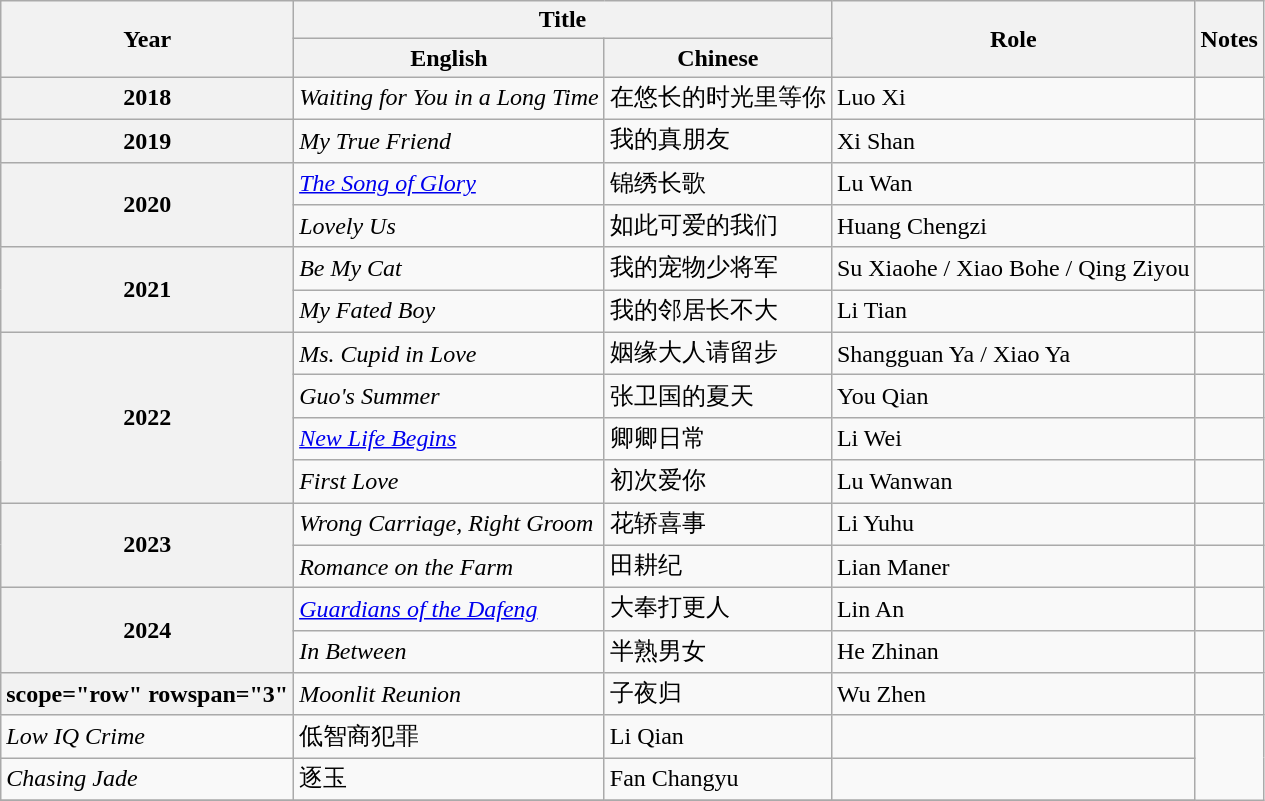<table class="wikitable sortable plainrowheaders">
<tr>
<th scope="col" rowspan="2">Year</th>
<th scope="col" colspan="2">Title</th>
<th scope="col" rowspan="2">Role</th>
<th scope="col" rowspan="2">Notes</th>
</tr>
<tr>
<th scope="col">English</th>
<th scope="col">Chinese</th>
</tr>
<tr>
<th scope="row">2018</th>
<td><em>Waiting for You in a Long Time</em></td>
<td>在悠长的时光里等你</td>
<td>Luo Xi</td>
<td></td>
</tr>
<tr>
<th scope="row">2019</th>
<td><em>My True Friend</em></td>
<td>我的真朋友</td>
<td>Xi Shan</td>
<td></td>
</tr>
<tr>
<th scope="row" rowspan="2">2020</th>
<td><em><a href='#'>The Song of Glory</a></em></td>
<td>锦绣长歌</td>
<td>Lu Wan</td>
<td></td>
</tr>
<tr>
<td><em>Lovely Us</em></td>
<td>如此可爱的我们</td>
<td>Huang Chengzi</td>
<td></td>
</tr>
<tr>
<th scope="row" rowspan="2">2021</th>
<td><em>Be My Cat</em></td>
<td>我的宠物少将军</td>
<td>Su Xiaohe / Xiao Bohe / Qing Ziyou</td>
<td></td>
</tr>
<tr>
<td><em>My Fated Boy</em></td>
<td>我的邻居长不大</td>
<td>Li Tian</td>
<td></td>
</tr>
<tr>
<th scope="row" rowspan="4">2022</th>
<td><em>Ms. Cupid in Love</em></td>
<td>姻缘大人请留步</td>
<td>Shangguan Ya / Xiao Ya</td>
<td></td>
</tr>
<tr>
<td><em>Guo's Summer</em></td>
<td>张卫国的夏天</td>
<td>You Qian</td>
<td></td>
</tr>
<tr>
<td><em><a href='#'>New Life Begins</a></em></td>
<td>卿卿日常</td>
<td>Li Wei</td>
<td></td>
</tr>
<tr>
<td><em>First Love</em></td>
<td>初次爱你</td>
<td>Lu Wanwan</td>
<td></td>
</tr>
<tr>
<th scope="row" rowspan="2">2023</th>
<td><em>Wrong Carriage, Right Groom</em></td>
<td>花轿喜事</td>
<td>Li Yuhu</td>
<td></td>
</tr>
<tr>
<td><em>Romance on the Farm</em></td>
<td>田耕纪</td>
<td>Lian Maner</td>
<td></td>
</tr>
<tr>
<th scope="row" rowspan="2">2024</th>
<td><em><a href='#'>Guardians of the Dafeng</a></em></td>
<td>大奉打更人</td>
<td>Lin An</td>
<td></td>
</tr>
<tr>
<td><em>In Between</em></td>
<td>半熟男女</td>
<td>He Zhinan</td>
<td></td>
</tr>
<tr>
<th>scope="row" rowspan="3" </th>
<td><em>Moonlit Reunion</em></td>
<td>子夜归</td>
<td>Wu Zhen</td>
<td></td>
</tr>
<tr>
<td><em>Low IQ Crime</em></td>
<td>低智商犯罪</td>
<td>Li Qian</td>
<td></td>
</tr>
<tr>
<td><em>Chasing Jade</em></td>
<td>逐玉</td>
<td>Fan Changyu</td>
<td></td>
</tr>
<tr>
</tr>
</table>
